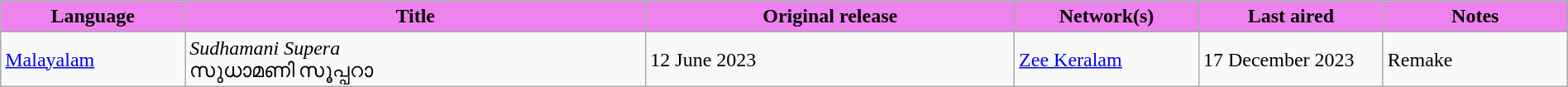<table class="wikitable" style="width:100%; margin-right:0;">
<tr>
<th style="background:Violet; width:10%;">Language</th>
<th style="background:Violet; width:25%;">Title</th>
<th style="background:Violet; width:20%;">Original release</th>
<th style="background:Violet; width:10%;">Network(s)</th>
<th style="background:Violet; width:10%;">Last aired</th>
<th style="background:Violet; width:10%;">Notes</th>
</tr>
<tr>
<td><a href='#'>Malayalam</a></td>
<td><em>Sudhamani Supera</em> <br> സുധാമണി സൂപ്പറാ</td>
<td>12 June 2023</td>
<td><a href='#'>Zee Keralam</a></td>
<td>17 December 2023</td>
<td>Remake</td>
</tr>
</table>
